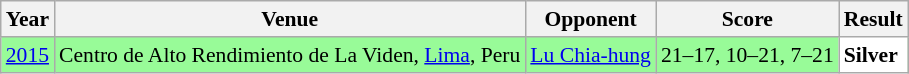<table class="sortable wikitable" style="font-size: 90%;">
<tr>
<th>Year</th>
<th>Venue</th>
<th>Opponent</th>
<th>Score</th>
<th>Result</th>
</tr>
<tr style="background:#98FB98">
<td align="center"><a href='#'>2015</a></td>
<td align="left">Centro de Alto Rendimiento de La Viden, <a href='#'>Lima</a>, Peru</td>
<td align="left"> <a href='#'>Lu Chia-hung</a></td>
<td align="left">21–17, 10–21, 7–21</td>
<td style="text-align:left; background:white"> <strong>Silver</strong></td>
</tr>
</table>
